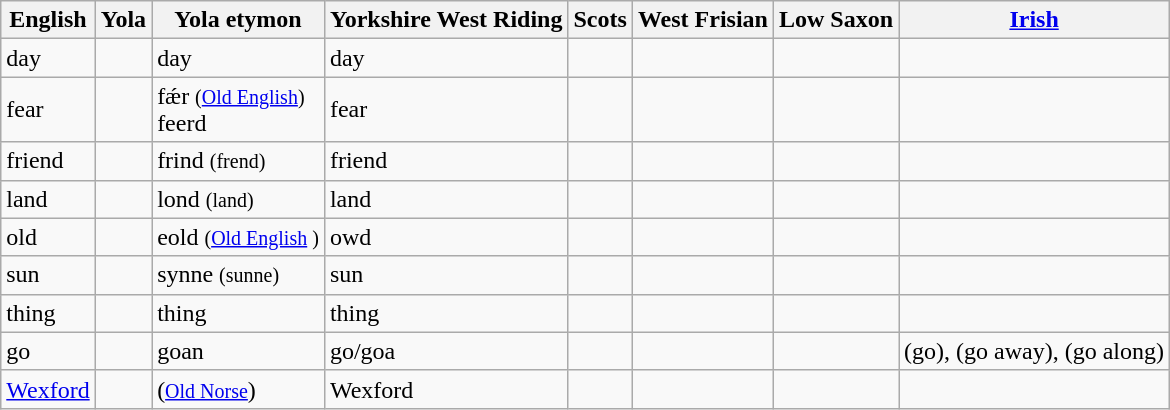<table class="wikitable sortable mw-collapsible">
<tr>
<th>English</th>
<th>Yola</th>
<th>Yola etymon</th>
<th>Yorkshire West Riding</th>
<th>Scots</th>
<th>West Frisian</th>
<th>Low Saxon</th>
<th><a href='#'>Irish</a></th>
</tr>
<tr>
<td>day</td>
<td></td>
<td>day</td>
<td>day</td>
<td></td>
<td></td>
<td></td>
<td></td>
</tr>
<tr>
<td>fear</td>
<td></td>
<td>fǽr <small>(<a href='#'>Old English</a>)</small><br>feerd</td>
<td>fear</td>
<td></td>
<td></td>
<td></td>
<td></td>
</tr>
<tr>
<td>friend</td>
<td></td>
<td>frind <small>(frend)</small></td>
<td>friend</td>
<td></td>
<td></td>
<td></td>
<td></td>
</tr>
<tr>
<td>land</td>
<td></td>
<td>lond <small>(land)</small></td>
<td>land</td>
<td></td>
<td></td>
<td></td>
<td></td>
</tr>
<tr>
<td>old</td>
<td></td>
<td>eold <small>(<a href='#'>Old English</a> )</small></td>
<td>owd</td>
<td></td>
<td></td>
<td></td>
<td></td>
</tr>
<tr>
<td>sun</td>
<td></td>
<td>synne <small>(sunne)</small></td>
<td>sun</td>
<td></td>
<td></td>
<td></td>
<td></td>
</tr>
<tr>
<td>thing</td>
<td></td>
<td>thing</td>
<td>thing</td>
<td></td>
<td></td>
<td></td>
<td></td>
</tr>
<tr>
<td>go</td>
<td></td>
<td>goan</td>
<td>go/goa</td>
<td></td>
<td></td>
<td></td>
<td> (go),  (go away),  (go along)</td>
</tr>
<tr>
<td><a href='#'>Wexford</a></td>
<td></td>
<td> (<a href='#'><small>Old Norse</small></a>)</td>
<td>Wexford</td>
<td></td>
<td></td>
<td></td>
<td></td>
</tr>
</table>
